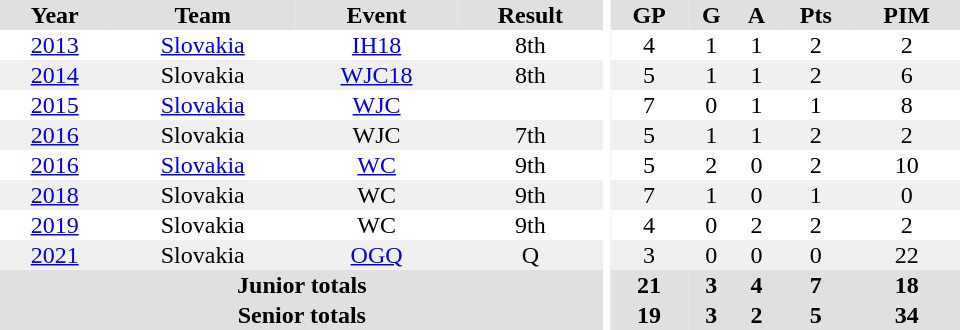<table border="0" cellpadding="1" cellspacing="0" ID="Table3" style="text-align:center; width:40em">
<tr ALIGN="center" bgcolor="#e0e0e0">
<th>Year</th>
<th>Team</th>
<th>Event</th>
<th>Result</th>
<th rowspan="99" bgcolor="#ffffff"></th>
<th>GP</th>
<th>G</th>
<th>A</th>
<th>Pts</th>
<th>PIM</th>
</tr>
<tr>
<td><a href='#'>2013</a></td>
<td><a href='#'>Slovakia</a></td>
<td><a href='#'>IH18</a></td>
<td>8th</td>
<td>4</td>
<td>1</td>
<td>1</td>
<td>2</td>
<td>2</td>
</tr>
<tr bgcolor="#f0f0f0">
<td><a href='#'>2014</a></td>
<td>Slovakia</td>
<td><a href='#'>WJC18</a></td>
<td>8th</td>
<td>5</td>
<td>1</td>
<td>1</td>
<td>2</td>
<td>6</td>
</tr>
<tr>
<td><a href='#'>2015</a></td>
<td><a href='#'>Slovakia</a></td>
<td><a href='#'>WJC</a></td>
<td></td>
<td>7</td>
<td>0</td>
<td>1</td>
<td>1</td>
<td>8</td>
</tr>
<tr bgcolor="#f0f0f0">
<td><a href='#'>2016</a></td>
<td>Slovakia</td>
<td>WJC</td>
<td>7th</td>
<td>5</td>
<td>1</td>
<td>1</td>
<td>2</td>
<td>2</td>
</tr>
<tr>
<td><a href='#'>2016</a></td>
<td><a href='#'>Slovakia</a></td>
<td><a href='#'>WC</a></td>
<td>9th</td>
<td>5</td>
<td>2</td>
<td>0</td>
<td>2</td>
<td>10</td>
</tr>
<tr bgcolor="#f0f0f0">
<td><a href='#'>2018</a></td>
<td>Slovakia</td>
<td>WC</td>
<td>9th</td>
<td>7</td>
<td>1</td>
<td>0</td>
<td>1</td>
<td>0</td>
</tr>
<tr>
<td><a href='#'>2019</a></td>
<td>Slovakia</td>
<td>WC</td>
<td>9th</td>
<td>4</td>
<td>0</td>
<td>2</td>
<td>2</td>
<td>2</td>
</tr>
<tr bgcolor="#f0f0f0">
<td><a href='#'>2021</a></td>
<td>Slovakia</td>
<td><a href='#'>OGQ</a></td>
<td>Q</td>
<td>3</td>
<td>0</td>
<td>0</td>
<td>0</td>
<td>22</td>
</tr>
<tr bgcolor="#e0e0e0">
<th colspan="4">Junior totals</th>
<th>21</th>
<th>3</th>
<th>4</th>
<th>7</th>
<th>18</th>
</tr>
<tr bgcolor="#e0e0e0">
<th colspan="4">Senior totals</th>
<th>19</th>
<th>3</th>
<th>2</th>
<th>5</th>
<th>34</th>
</tr>
</table>
